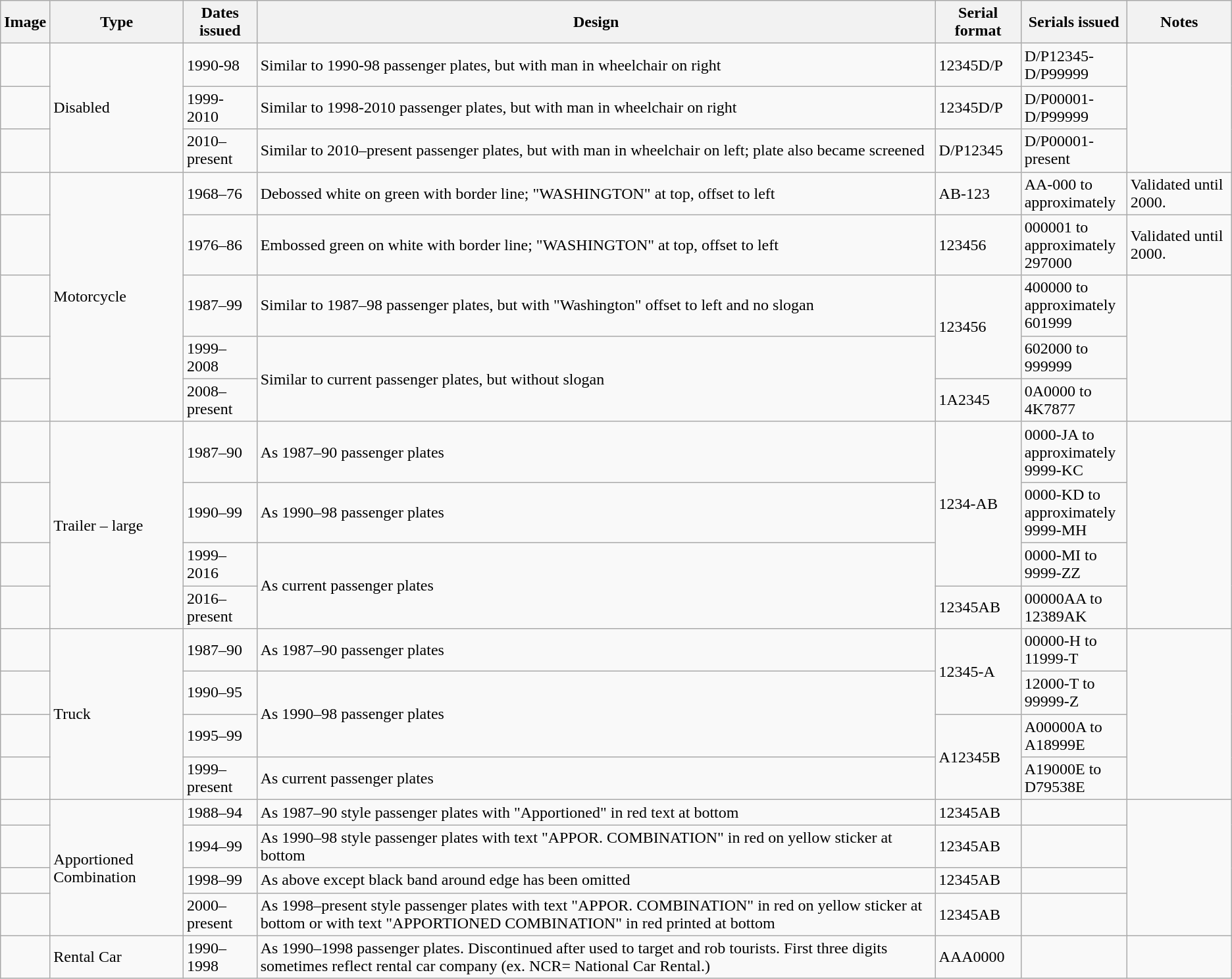<table class="wikitable">
<tr>
<th>Image</th>
<th>Type</th>
<th>Dates issued</th>
<th>Design</th>
<th>Serial format</th>
<th style="width:100px;">Serials issued</th>
<th>Notes</th>
</tr>
<tr>
<td></td>
<td rowspan="3">Disabled</td>
<td>1990-98</td>
<td>Similar to 1990-98 passenger plates, but with man in wheelchair on right</td>
<td>12345D/P</td>
<td>D/P12345-D/P99999</td>
</tr>
<tr>
<td></td>
<td>1999-2010</td>
<td>Similar to 1998-2010 passenger plates, but with man in wheelchair on right</td>
<td>12345D/P</td>
<td>D/P00001-D/P99999</td>
</tr>
<tr>
<td></td>
<td>2010–present</td>
<td>Similar to 2010–present passenger plates, but with man in wheelchair on left; plate also became screened</td>
<td>D/P12345</td>
<td>D/P00001-present</td>
</tr>
<tr>
<td></td>
<td rowspan="5">Motorcycle</td>
<td>1968–76</td>
<td>Debossed white on green with border line; "WASHINGTON" at top, offset to left</td>
<td>AB-123</td>
<td>AA-000 to approximately </td>
<td>Validated until 2000.</td>
</tr>
<tr>
<td></td>
<td>1976–86</td>
<td>Embossed green on white with border line; "WASHINGTON" at top, offset to left</td>
<td>123456</td>
<td>000001 to approximately 297000</td>
<td>Validated until 2000.</td>
</tr>
<tr>
<td></td>
<td>1987–99</td>
<td>Similar to 1987–98 passenger plates, but with "Washington" offset to left and no slogan</td>
<td rowspan="2">123456</td>
<td>400000 to approximately 601999</td>
<td rowspan="3"></td>
</tr>
<tr>
<td></td>
<td>1999–2008</td>
<td rowspan="2">Similar to current passenger plates, but without slogan</td>
<td>602000 to 999999</td>
</tr>
<tr>
<td></td>
<td>2008–present</td>
<td>1A2345</td>
<td>0A0000 to 4K7877 </td>
</tr>
<tr>
<td></td>
<td rowspan="4">Trailer – large</td>
<td>1987–90</td>
<td>As 1987–90 passenger plates</td>
<td rowspan="3">1234-AB</td>
<td>0000-JA to approximately 9999-KC</td>
<td rowspan="4"></td>
</tr>
<tr>
<td></td>
<td>1990–99</td>
<td>As 1990–98 passenger plates</td>
<td>0000-KD to approximately 9999-MH</td>
</tr>
<tr>
<td></td>
<td>1999–2016</td>
<td rowspan="2">As current passenger plates</td>
<td>0000-MI to 9999-ZZ</td>
</tr>
<tr>
<td></td>
<td>2016–present</td>
<td>12345AB</td>
<td>00000AA to 12389AK </td>
</tr>
<tr>
<td></td>
<td rowspan="4">Truck</td>
<td>1987–90</td>
<td>As 1987–90 passenger plates</td>
<td rowspan="2">12345-A</td>
<td>00000-H to 11999-T</td>
<td rowspan="4"></td>
</tr>
<tr>
<td></td>
<td>1990–95</td>
<td rowspan="2">As 1990–98 passenger plates</td>
<td>12000-T to 99999-Z</td>
</tr>
<tr>
<td></td>
<td>1995–99</td>
<td rowspan="2">A12345B</td>
<td>A00000A to A18999E</td>
</tr>
<tr>
<td></td>
<td>1999–present</td>
<td>As current passenger plates</td>
<td>A19000E to D79538E </td>
</tr>
<tr>
<td></td>
<td rowspan="4">Apportioned Combination</td>
<td>1988–94</td>
<td>As 1987–90 style passenger plates with "Apportioned" in red text at bottom</td>
<td>12345AB</td>
<td></td>
<td rowspan="4"></td>
</tr>
<tr>
<td></td>
<td>1994–99</td>
<td>As 1990–98 style passenger plates with text "APPOR. COMBINATION" in red on yellow sticker at bottom</td>
<td>12345AB</td>
<td></td>
</tr>
<tr>
<td></td>
<td>1998–99</td>
<td>As above except black band around edge has been omitted</td>
<td>12345AB</td>
<td></td>
</tr>
<tr>
<td></td>
<td>2000–present</td>
<td>As 1998–present style passenger plates with text "APPOR. COMBINATION" in red on yellow sticker at bottom or with text "APPORTIONED COMBINATION" in red printed at bottom</td>
<td>12345AB</td>
</tr>
<tr>
<td></td>
<td rowspan="4">Rental Car</td>
<td>1990–1998</td>
<td>As 1990–1998 passenger plates. Discontinued after used to target and rob tourists. First three digits sometimes reflect rental car company (ex. NCR= National Car Rental.)</td>
<td rowspan="3">AAA0000</td>
<td></td>
</tr>
</table>
